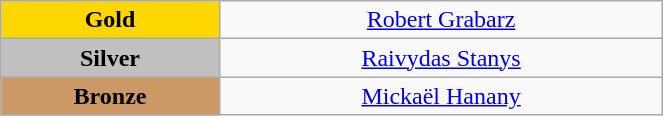<table class="wikitable" style=" text-align:center; " width="35%">
<tr>
<td bgcolor="gold"><strong>Gold</strong></td>
<td><a href='#'>Robert Grabarz</a><br>  <small><em></em></small></td>
</tr>
<tr>
<td bgcolor="silver"><strong>Silver</strong></td>
<td><a href='#'>Raivydas Stanys</a><br>  <small><em></em></small></td>
</tr>
<tr>
<td bgcolor="CC9966"><strong>Bronze</strong></td>
<td><a href='#'>Mickaël Hanany</a><br>  <small><em></em></small></td>
</tr>
</table>
